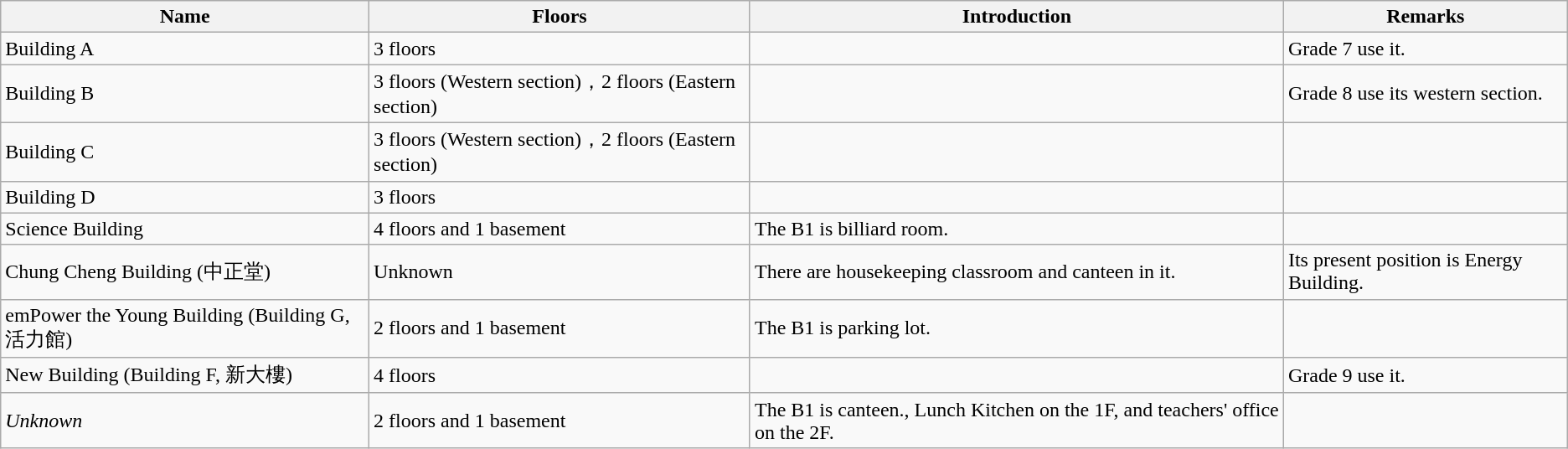<table class="wikitable">
<tr>
<th>Name</th>
<th>Floors</th>
<th>Introduction</th>
<th>Remarks</th>
</tr>
<tr>
<td>Building A</td>
<td>3 floors</td>
<td></td>
<td>Grade 7 use it.</td>
</tr>
<tr>
<td>Building B</td>
<td>3 floors (Western section)，2 floors (Eastern section)</td>
<td></td>
<td>Grade 8 use its western section.</td>
</tr>
<tr>
<td>Building C</td>
<td>3 floors (Western section)，2 floors (Eastern section)</td>
<td></td>
<td></td>
</tr>
<tr>
<td>Building D</td>
<td>3 floors</td>
<td></td>
<td></td>
</tr>
<tr>
<td>Science Building</td>
<td>4 floors and 1 basement</td>
<td>The B1 is billiard room.</td>
<td></td>
</tr>
<tr>
<td>Chung Cheng Building (中正堂)</td>
<td>Unknown</td>
<td>There are housekeeping classroom and canteen in it.</td>
<td>Its present position is Energy Building.</td>
</tr>
<tr>
<td>emPower the Young Building (Building G, 活力館)</td>
<td>2 floors and 1 basement</td>
<td>The B1 is parking lot.</td>
<td></td>
</tr>
<tr>
<td>New Building (Building F, 新大樓)</td>
<td>4 floors</td>
<td></td>
<td>Grade 9 use it.</td>
</tr>
<tr>
<td><em>Unknown</em></td>
<td>2 floors and 1 basement</td>
<td>The B1 is canteen., Lunch Kitchen on the 1F, and teachers' office on the 2F.</td>
<td></td>
</tr>
</table>
